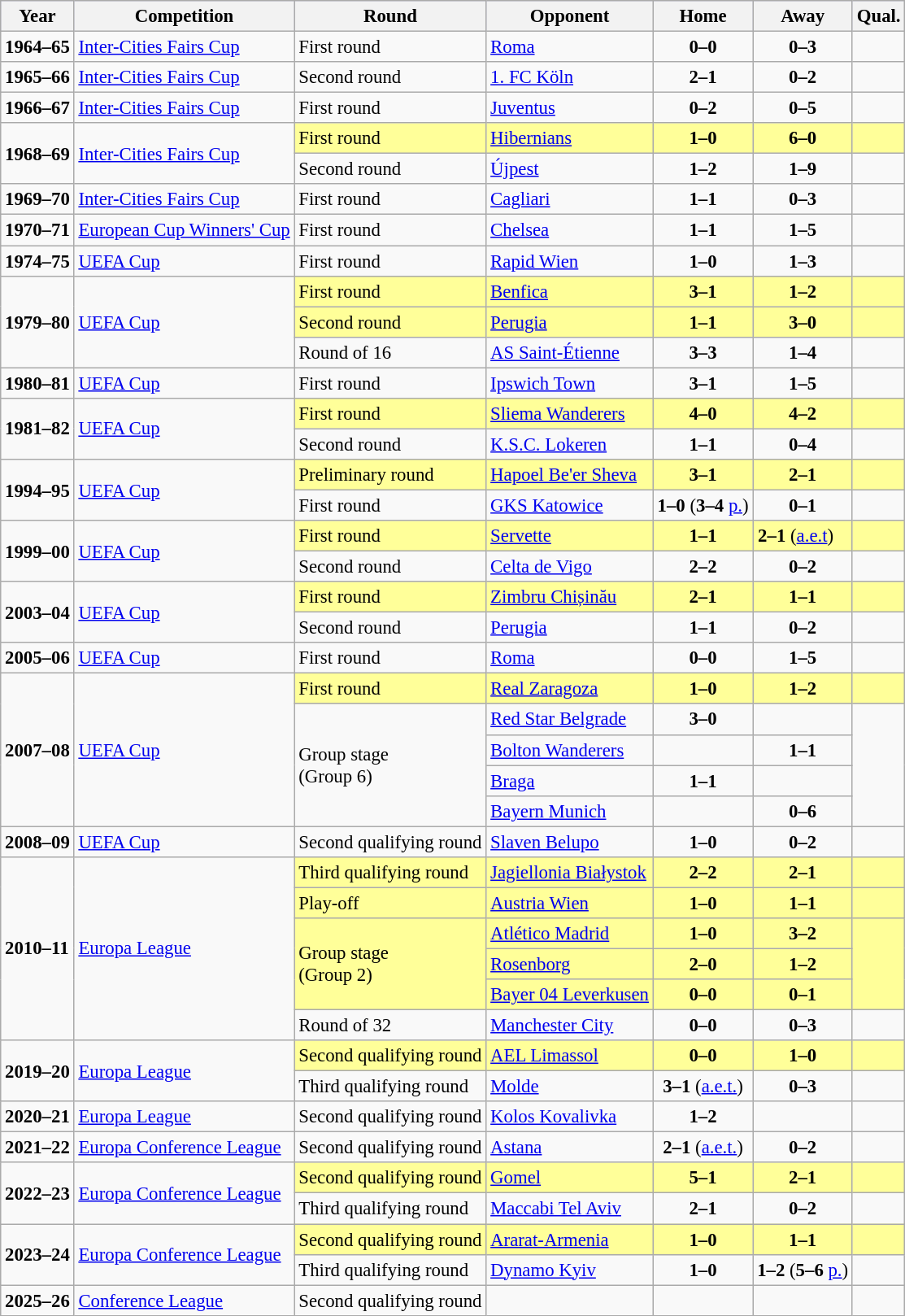<table class="wikitable" style="text-align: left; font-size:95%">
<tr style="background:#ccf;">
<th>Year</th>
<th>Competition</th>
<th>Round</th>
<th>Opponent</th>
<th>Home</th>
<th>Away</th>
<th>Qual.</th>
</tr>
<tr>
<td><strong>1964–65</strong></td>
<td><a href='#'>Inter-Cities Fairs Cup</a></td>
<td>First round</td>
<td> <a href='#'>Roma</a></td>
<td align=center><strong>0–0</strong></td>
<td align=center><strong>0–3</strong></td>
<td style="text-align:center;"></td>
</tr>
<tr>
<td><strong>1965–66</strong></td>
<td><a href='#'>Inter-Cities Fairs Cup</a></td>
<td>Second round</td>
<td> <a href='#'>1. FC Köln</a></td>
<td align=center><strong>2–1</strong></td>
<td align=center><strong>0–2</strong></td>
<td style="text-align:center;"></td>
</tr>
<tr>
<td><strong>1966–67</strong></td>
<td><a href='#'>Inter-Cities Fairs Cup</a></td>
<td>First round</td>
<td> <a href='#'>Juventus</a></td>
<td align=center><strong>0–2</strong></td>
<td align=center><strong>0–5</strong></td>
<td style="text-align:center;"></td>
</tr>
<tr>
<td rowspan=2><strong>1968–69</strong></td>
<td rowspan=2><a href='#'>Inter-Cities Fairs Cup</a></td>
<td style="background:#ff9;">First round</td>
<td style="background:#ff9;"> <a href='#'>Hibernians</a></td>
<td style="background:#ff9;"align=center><strong>1–0</strong></td>
<td style="background:#ff9;"align=center><strong>6–0</strong></td>
<td style="background:#ff9; text-align:center;"></td>
</tr>
<tr>
<td>Second round</td>
<td> <a href='#'>Újpest</a></td>
<td align=center><strong>1–2</strong></td>
<td align=center><strong>1–9</strong></td>
<td style="text-align:center;"></td>
</tr>
<tr>
<td><strong>1969–70</strong></td>
<td><a href='#'>Inter-Cities Fairs Cup</a></td>
<td>First round</td>
<td> <a href='#'>Cagliari</a></td>
<td align=center><strong>1–1</strong></td>
<td align=center><strong>0–3</strong></td>
<td style="text-align:center;"></td>
</tr>
<tr>
<td><strong>1970–71</strong></td>
<td><a href='#'>European Cup Winners' Cup</a></td>
<td>First round</td>
<td> <a href='#'>Chelsea</a></td>
<td align=center><strong>1–1</strong></td>
<td align=center><strong>1–5</strong></td>
<td style="text-align:center;"></td>
</tr>
<tr>
<td><strong>1974–75</strong></td>
<td><a href='#'>UEFA Cup</a></td>
<td>First round</td>
<td> <a href='#'>Rapid Wien</a></td>
<td align=center><strong>1–0</strong></td>
<td align=center><strong>1–3</strong></td>
<td style="text-align:center;"></td>
</tr>
<tr>
<td rowspan=3><strong>1979–80</strong></td>
<td rowspan=3><a href='#'>UEFA Cup</a></td>
<td style="background:#ff9;">First round</td>
<td style="background:#ff9;"> <a href='#'>Benfica</a></td>
<td style="background:#ff9;"align=center><strong>3–1</strong></td>
<td style="background:#ff9;"align=center><strong>1–2</strong></td>
<td style="background:#ff9; text-align:center;"></td>
</tr>
<tr>
<td style="background:#ff9;">Second round</td>
<td style="background:#ff9;"> <a href='#'>Perugia</a></td>
<td style="background:#ff9;"align=center><strong>1–1</strong></td>
<td style="background:#ff9;"align=center><strong>3–0</strong></td>
<td style="background:#ff9; text-align:center;"></td>
</tr>
<tr>
<td>Round of 16</td>
<td> <a href='#'>AS Saint-Étienne</a></td>
<td align=center><strong>3–3</strong></td>
<td align=center><strong>1–4</strong></td>
<td style="text-align:center;"></td>
</tr>
<tr>
<td><strong>1980–81</strong></td>
<td><a href='#'>UEFA Cup</a></td>
<td>First round</td>
<td> <a href='#'>Ipswich Town</a></td>
<td align=center><strong>3–1</strong></td>
<td align=center><strong>1–5</strong></td>
<td style="text-align:center;"></td>
</tr>
<tr>
<td rowspan=2><strong>1981–82</strong></td>
<td rowspan=2><a href='#'>UEFA Cup</a></td>
<td style="background:#ff9;">First round</td>
<td style="background:#ff9;"> <a href='#'>Sliema Wanderers</a></td>
<td style="background:#ff9;"align=center><strong>4–0</strong></td>
<td style="background:#ff9;"align=center><strong>4–2</strong></td>
<td style="background:#ff9; text-align:center;"></td>
</tr>
<tr>
<td>Second round</td>
<td> <a href='#'>K.S.C. Lokeren</a></td>
<td align=center><strong>1–1</strong></td>
<td align=center><strong>0–4</strong></td>
<td style="text-align:center;"></td>
</tr>
<tr>
<td rowspan=2><strong>1994–95</strong></td>
<td rowspan=2><a href='#'>UEFA Cup</a></td>
<td style="background:#ff9;">Preliminary round</td>
<td style="background:#ff9;"> <a href='#'>Hapoel Be'er Sheva</a></td>
<td style="background:#ff9;"align=center><strong>3–1</strong></td>
<td style="background:#ff9;"align=center><strong>2–1</strong></td>
<td style="background:#ff9; text-align:center;"></td>
</tr>
<tr>
<td>First round</td>
<td> <a href='#'>GKS Katowice</a></td>
<td align=center><strong>1–0</strong> (<strong>3–4</strong> <a href='#'>p.</a>)</td>
<td align=center><strong>0–1 </strong></td>
<td style="text-align:center;"></td>
</tr>
<tr>
<td rowspan=2><strong>1999–00</strong></td>
<td rowspan=2><a href='#'>UEFA Cup</a></td>
<td style="background:#ff9;">First round</td>
<td style="background:#ff9;"> <a href='#'>Servette</a></td>
<td style="background:#ff9;"align=center><strong>1–1</strong></td>
<td style="background:#ff9;"align=center><strong>2–1</strong> (<a href='#'>a.e.t</a>)   </td>
<td style="background:#ff9; text-align:center;"></td>
</tr>
<tr>
<td>Second round</td>
<td> <a href='#'>Celta de Vigo</a></td>
<td align=center><strong>2–2</strong></td>
<td align=center><strong>0–2</strong></td>
<td style="text-align:center;"></td>
</tr>
<tr>
<td rowspan=2><strong>2003–04</strong></td>
<td rowspan=2><a href='#'>UEFA Cup</a></td>
<td style="background:#ff9;">First round</td>
<td style="background:#ff9;"> <a href='#'>Zimbru Chișinău</a></td>
<td style="background:#ff9;"align=center><strong>2–1</strong></td>
<td style="background:#ff9;"align=center><strong>1–1</strong></td>
<td style="background:#ff9; text-align:center;"></td>
</tr>
<tr>
<td>Second round</td>
<td> <a href='#'>Perugia</a></td>
<td align=center><strong>1–1</strong></td>
<td align=center><strong>0–2</strong></td>
<td style="text-align:center;"></td>
</tr>
<tr>
<td><strong>2005–06</strong></td>
<td><a href='#'>UEFA Cup</a></td>
<td>First round</td>
<td> <a href='#'>Roma</a></td>
<td align=center><strong>0–0</strong></td>
<td align=center><strong>1–5</strong></td>
<td style="text-align:center;"></td>
</tr>
<tr>
<td rowspan=5><strong>2007–08</strong></td>
<td rowspan=5><a href='#'>UEFA Cup</a></td>
<td style="background:#ff9;">First round</td>
<td style="background:#ff9;"> <a href='#'>Real Zaragoza</a></td>
<td style="background:#ff9;"align=center><strong>1–0</strong></td>
<td style="background:#ff9;"align=center><strong>1–2</strong></td>
<td style="background:#ff9; text-align:center;"></td>
</tr>
<tr>
<td rowspan=4>Group stage<br>(Group 6)</td>
<td> <a href='#'>Red Star Belgrade</a></td>
<td align=center><strong>3–0</strong></td>
<td></td>
<td rowspan="4" style="text-align:center;"></td>
</tr>
<tr>
<td> <a href='#'>Bolton Wanderers</a></td>
<td></td>
<td align=center><strong>1–1</strong></td>
</tr>
<tr>
<td> <a href='#'>Braga</a></td>
<td align=center><strong>1–1</strong></td>
<td></td>
</tr>
<tr>
<td> <a href='#'>Bayern Munich</a></td>
<td></td>
<td align=center><strong>0–6</strong></td>
</tr>
<tr>
<td><strong>2008–09</strong></td>
<td><a href='#'>UEFA Cup</a></td>
<td>Second qualifying round</td>
<td> <a href='#'>Slaven Belupo</a></td>
<td align=center><strong>1–0</strong></td>
<td align=center><strong>0–2</strong></td>
<td style="text-align:center;"></td>
</tr>
<tr>
<td rowspan=6><strong>2010–11</strong></td>
<td rowspan=6><a href='#'>Europa League</a></td>
<td style="background:#ff9;">Third qualifying round</td>
<td style="background:#ff9;"> <a href='#'>Jagiellonia Białystok</a></td>
<td style="background:#ff9;"align=center><strong>2–2</strong></td>
<td style="background:#ff9;"align=center><strong>2–1</strong></td>
<td style="background:#ff9; text-align:center;"></td>
</tr>
<tr>
<td style="background:#ff9;">Play-off</td>
<td style="background:#ff9;"> <a href='#'>Austria Wien</a></td>
<td style="background:#ff9;"align=center><strong>1–0</strong></td>
<td style="background:#ff9;"align=center><strong>1–1</strong></td>
<td style="background:#ff9; text-align:center;"></td>
</tr>
<tr>
<td rowspan="3" style="background:#ff9;">Group stage<br>(Group 2)</td>
<td style="background:#ff9;"> <a href='#'>Atlético Madrid</a></td>
<td style="background:#ff9;"align=center><strong>1–0</strong></td>
<td style="background:#ff9;"align=center><strong>3–2</strong></td>
<td rowspan="3" style="text-align:center; background:#ff9;"></td>
</tr>
<tr>
<td style="background:#ff9;"> <a href='#'>Rosenborg</a></td>
<td style="background:#ff9;"align=center><strong>2–0</strong></td>
<td style="background:#ff9;"align=center><strong>1–2</strong></td>
</tr>
<tr>
<td style="background:#ff9;"> <a href='#'>Bayer 04 Leverkusen</a></td>
<td style="background:#ff9;"align=center><strong>0–0</strong></td>
<td style="background:#ff9;"align=center><strong>0–1</strong></td>
</tr>
<tr>
<td>Round of 32</td>
<td> <a href='#'>Manchester City</a></td>
<td align=center><strong>0–0</strong></td>
<td align=center><strong>0–3</strong></td>
<td style="text-align:center;"></td>
</tr>
<tr>
<td rowspan=2><strong>2019–20</strong></td>
<td rowspan=2><a href='#'>Europa League</a></td>
<td style="background:#ff9; text-align:center;">Second qualifying round</td>
<td style="background:#ff9;"> <a href='#'>AEL Limassol</a></td>
<td style="background:#ff9; text-align:center;"><strong>0–0</strong></td>
<td style="background:#ff9; text-align:center;"><strong>1–0</strong></td>
<td style="background:#ff9; text-align:center;"></td>
</tr>
<tr>
<td>Third qualifying round</td>
<td> <a href='#'>Molde</a></td>
<td align=center><strong>3–1</strong> (<a href='#'>a.e.t.</a>)</td>
<td align=center><strong>0–3</strong></td>
<td style="text-align:center;"></td>
</tr>
<tr>
<td><strong>2020–21</strong></td>
<td><a href='#'>Europa League</a></td>
<td text-align:center;">Second qualifying round</td>
<td> <a href='#'>Kolos Kovalivka</a></td>
<td align=center><strong>1–2</strong></td>
<td></td>
<td style="text-align:center;"></td>
</tr>
<tr>
<td><strong>2021–22</strong></td>
<td><a href='#'>Europa Conference League</a></td>
<td text-align:center;">Second qualifying round</td>
<td> <a href='#'>Astana</a></td>
<td align=center><strong>2–1</strong> (<a href='#'>a.e.t.</a>)</td>
<td align=center><strong>0–2</strong></td>
<td style="text-align:center;"></td>
</tr>
<tr>
<td rowspan=2><strong>2022–23</strong></td>
<td rowspan=2><a href='#'>Europa Conference League</a></td>
<td style="background:#ff9; text-align:center;">Second qualifying round</td>
<td style="background:#ff9;"> <a href='#'>Gomel</a></td>
<td style="background:#ff9; text-align:center;"><strong>5–1</strong></td>
<td style="background:#ff9; text-align:center;"><strong>2–1</strong></td>
<td style="background:#ff9; text-align:center;"></td>
</tr>
<tr>
<td text-align:center;">Third qualifying round</td>
<td> <a href='#'>Maccabi Tel Aviv</a></td>
<td align=center><strong>2–1</strong></td>
<td align=center><strong>0–2</strong></td>
<td style="text-align:center;"></td>
</tr>
<tr>
<td rowspan=2><strong>2023–24</strong></td>
<td rowspan=2><a href='#'>Europa Conference League</a></td>
<td style="background:#ff9; text-align:center;">Second qualifying round</td>
<td style="background:#ff9;"> <a href='#'>Ararat-Armenia</a></td>
<td style="background:#ff9; text-align:center;"><strong>1–0</strong></td>
<td style="background:#ff9; text-align:center;"><strong>1–1</strong></td>
<td style="background:#ff9; text-align:center;"></td>
</tr>
<tr>
<td text-align:center;">Third qualifying round</td>
<td> <a href='#'>Dynamo Kyiv</a></td>
<td style="text-align:center;"><strong>1–0</strong></td>
<td style="text-align:center;"><strong>1–2</strong> (<strong>5–6</strong> <a href='#'>p.</a>)</td>
<td style="text-align:center;"></td>
</tr>
<tr>
<td><strong>2025–26</strong></td>
<td><a href='#'>Conference League</a></td>
<td text-align:center;">Second qualifying round</td>
<td></td>
<td></td>
<td></td>
<td></td>
</tr>
</table>
